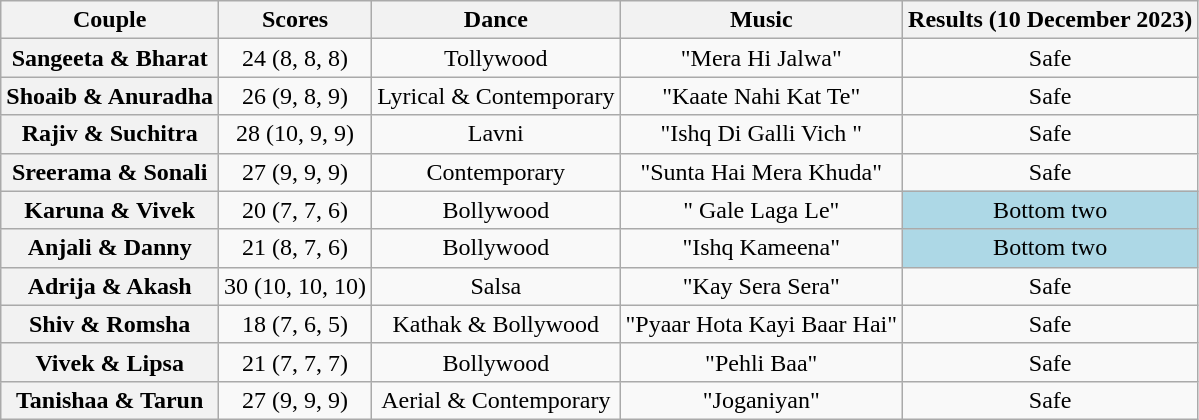<table class="wikitable plainrowheaders sortable" style="text-align:center;">
<tr>
<th class="sortable" scope="col" style="text-align:center">Couple</th>
<th scope="col">Scores</th>
<th class="unsortable" scope="col">Dance</th>
<th scope="col" class="unsortable">Music</th>
<th scope="col" class="unsortable">Results (10 December 2023)</th>
</tr>
<tr>
<th>Sangeeta & Bharat</th>
<td>24 (8, 8, 8)</td>
<td>Tollywood</td>
<td>"Mera Hi Jalwa"</td>
<td>Safe</td>
</tr>
<tr>
<th>Shoaib & Anuradha</th>
<td>26 (9, 8, 9)</td>
<td>Lyrical & Contemporary</td>
<td>"Kaate Nahi Kat Te"</td>
<td>Safe</td>
</tr>
<tr>
<th>Rajiv & Suchitra</th>
<td>28 (10, 9, 9)</td>
<td>Lavni</td>
<td>"Ishq Di Galli Vich "</td>
<td>Safe</td>
</tr>
<tr>
<th>Sreerama & Sonali</th>
<td>27 (9, 9, 9)</td>
<td>Contemporary</td>
<td>"Sunta Hai Mera Khuda"</td>
<td>Safe</td>
</tr>
<tr>
<th>Karuna & Vivek</th>
<td>20 (7, 7, 6)</td>
<td>Bollywood</td>
<td>" Gale Laga Le"</td>
<td bgcolor = lightblue>Bottom two</td>
</tr>
<tr>
<th>Anjali & Danny</th>
<td>21 (8, 7, 6)</td>
<td>Bollywood</td>
<td>"Ishq Kameena"</td>
<td bgcolor = lightblue>Bottom two</td>
</tr>
<tr>
<th>Adrija & Akash</th>
<td>30 (10, 10, 10)</td>
<td>Salsa</td>
<td>"Kay Sera Sera"</td>
<td>Safe</td>
</tr>
<tr>
<th>Shiv & Romsha</th>
<td>18 (7, 6, 5)</td>
<td>Kathak & Bollywood</td>
<td>"Pyaar Hota Kayi Baar Hai"</td>
<td>Safe</td>
</tr>
<tr>
<th>Vivek & Lipsa</th>
<td>21 (7, 7, 7)</td>
<td>Bollywood</td>
<td>"Pehli Baa"</td>
<td>Safe</td>
</tr>
<tr>
<th>Tanishaa & Tarun</th>
<td>27 (9, 9, 9)</td>
<td>Aerial & Contemporary</td>
<td>"Joganiyan"</td>
<td>Safe</td>
</tr>
</table>
